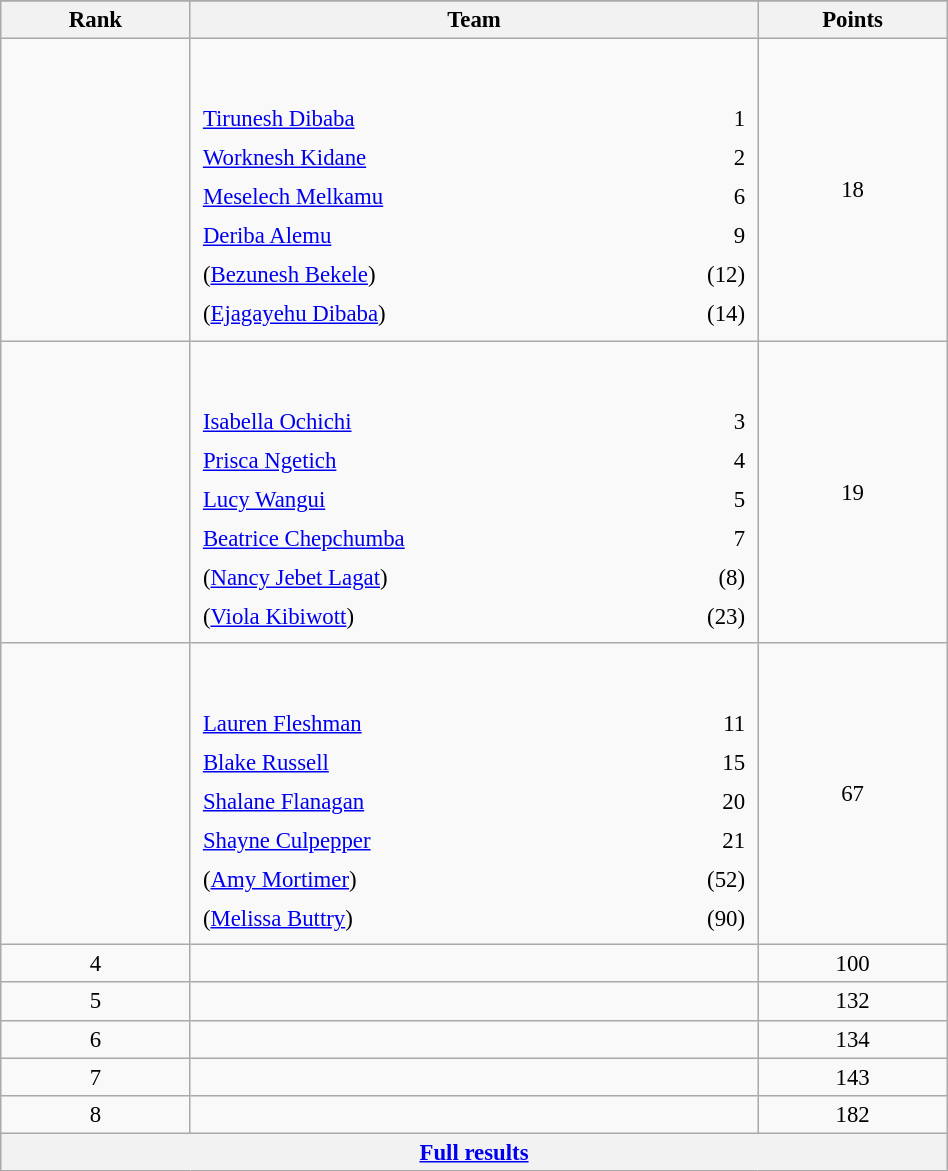<table class="wikitable sortable" style=" text-align:center; font-size:95%;" width="50%">
<tr>
</tr>
<tr>
<th width=10%>Rank</th>
<th width=30%>Team</th>
<th width=10%>Points</th>
</tr>
<tr>
<td align=center></td>
<td align=left> <br><br><table width=100%>
<tr>
<td align=left style="border:0"><a href='#'>Tirunesh Dibaba</a></td>
<td align=right style="border:0">1</td>
</tr>
<tr>
<td align=left style="border:0"><a href='#'>Worknesh Kidane</a></td>
<td align=right style="border:0">2</td>
</tr>
<tr>
<td align=left style="border:0"><a href='#'>Meselech Melkamu</a></td>
<td align=right style="border:0">6</td>
</tr>
<tr>
<td align=left style="border:0"><a href='#'>Deriba Alemu</a></td>
<td align=right style="border:0">9</td>
</tr>
<tr>
<td align=left style="border:0">(<a href='#'>Bezunesh Bekele</a>)</td>
<td align=right style="border:0">(12)</td>
</tr>
<tr>
<td align=left style="border:0">(<a href='#'>Ejagayehu Dibaba</a>)</td>
<td align=right style="border:0">(14)</td>
</tr>
</table>
</td>
<td>18</td>
</tr>
<tr>
<td align=center></td>
<td align=left> <br><br><table width=100%>
<tr>
<td align=left style="border:0"><a href='#'>Isabella Ochichi</a></td>
<td align=right style="border:0">3</td>
</tr>
<tr>
<td align=left style="border:0"><a href='#'>Prisca Ngetich</a></td>
<td align=right style="border:0">4</td>
</tr>
<tr>
<td align=left style="border:0"><a href='#'>Lucy Wangui</a></td>
<td align=right style="border:0">5</td>
</tr>
<tr>
<td align=left style="border:0"><a href='#'>Beatrice Chepchumba</a></td>
<td align=right style="border:0">7</td>
</tr>
<tr>
<td align=left style="border:0">(<a href='#'>Nancy Jebet Lagat</a>)</td>
<td align=right style="border:0">(8)</td>
</tr>
<tr>
<td align=left style="border:0">(<a href='#'>Viola Kibiwott</a>)</td>
<td align=right style="border:0">(23)</td>
</tr>
</table>
</td>
<td>19</td>
</tr>
<tr>
<td align=center></td>
<td align=left> <br><br><table width=100%>
<tr>
<td align=left style="border:0"><a href='#'>Lauren Fleshman</a></td>
<td align=right style="border:0">11</td>
</tr>
<tr>
<td align=left style="border:0"><a href='#'>Blake Russell</a></td>
<td align=right style="border:0">15</td>
</tr>
<tr>
<td align=left style="border:0"><a href='#'>Shalane Flanagan</a></td>
<td align=right style="border:0">20</td>
</tr>
<tr>
<td align=left style="border:0"><a href='#'>Shayne Culpepper</a></td>
<td align=right style="border:0">21</td>
</tr>
<tr>
<td align=left style="border:0">(<a href='#'>Amy Mortimer</a>)</td>
<td align=right style="border:0">(52)</td>
</tr>
<tr>
<td align=left style="border:0">(<a href='#'>Melissa Buttry</a>)</td>
<td align=right style="border:0">(90)</td>
</tr>
</table>
</td>
<td>67</td>
</tr>
<tr>
<td align=center>4</td>
<td align=left></td>
<td>100</td>
</tr>
<tr>
<td align=center>5</td>
<td align=left></td>
<td>132</td>
</tr>
<tr>
<td align=center>6</td>
<td align=left></td>
<td>134</td>
</tr>
<tr>
<td align=center>7</td>
<td align=left></td>
<td>143</td>
</tr>
<tr>
<td align=center>8</td>
<td align=left></td>
<td>182</td>
</tr>
<tr class="sortbottom">
<th colspan=3 align=center><a href='#'>Full results</a></th>
</tr>
</table>
